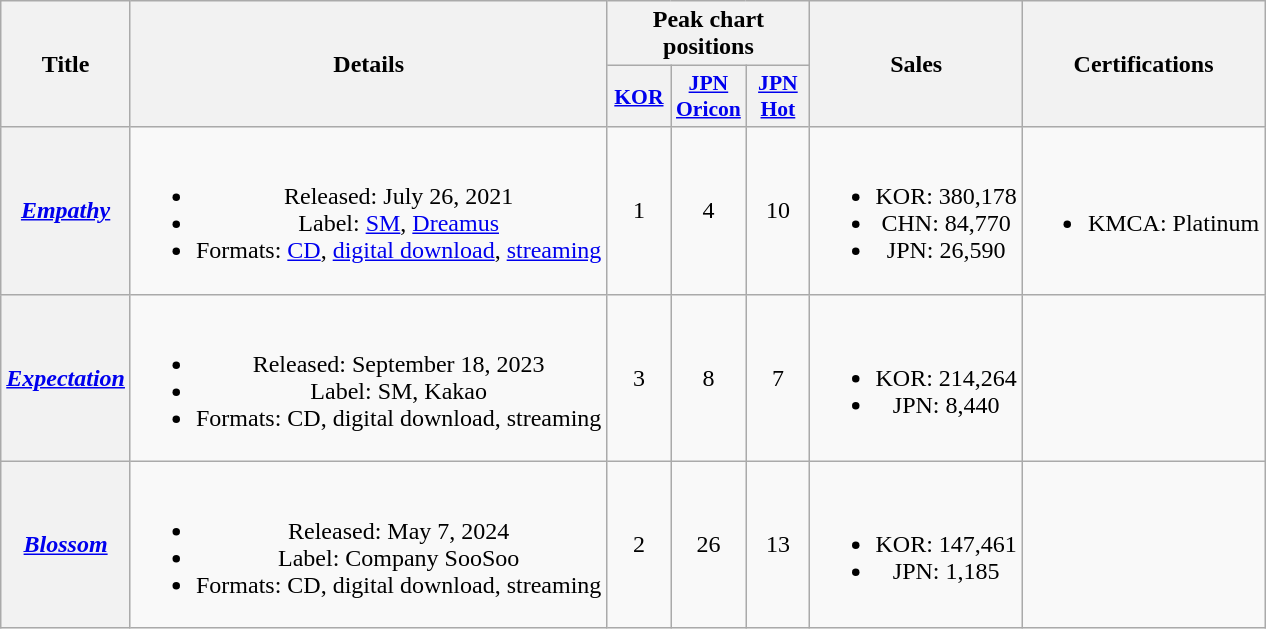<table class="wikitable plainrowheaders" style="text-align:center">
<tr>
<th scope="col" rowspan="2">Title</th>
<th scope="col" rowspan="2">Details</th>
<th scope="col" colspan="3">Peak chart positions</th>
<th scope="col" rowspan="2">Sales</th>
<th scope="col" rowspan="2">Certifications</th>
</tr>
<tr>
<th scope="col" style="font-size:90%; width:2.5em"><a href='#'>KOR</a><br></th>
<th scope="col" style="font-size:90%; width:2.5em"><a href='#'>JPN<br>Oricon</a><br></th>
<th scope="col" style="font-size:90%; width:2.5em"><a href='#'>JPN<br>Hot</a><br></th>
</tr>
<tr>
<th scope="row"><em><a href='#'>Empathy</a></em></th>
<td><br><ul><li>Released: July 26, 2021</li><li>Label: <a href='#'>SM</a>, <a href='#'>Dreamus</a></li><li>Formats: <a href='#'>CD</a>, <a href='#'>digital download</a>, <a href='#'>streaming</a></li></ul></td>
<td>1</td>
<td>4</td>
<td>10</td>
<td><br><ul><li>KOR: 380,178</li><li>CHN: 84,770 </li><li>JPN: 26,590 </li></ul></td>
<td><br><ul><li>KMCA: Platinum</li></ul></td>
</tr>
<tr>
<th scope="row"><em><a href='#'>Expectation</a></em></th>
<td><br><ul><li>Released: September 18, 2023</li><li>Label: SM, Kakao</li><li>Formats: CD, digital download, streaming</li></ul></td>
<td>3</td>
<td>8</td>
<td>7</td>
<td><br><ul><li>KOR: 214,264</li><li>JPN: 8,440 </li></ul></td>
<td></td>
</tr>
<tr>
<th scope="row"><em><a href='#'>Blossom</a></em></th>
<td><br><ul><li>Released: May 7, 2024</li><li>Label: Company SooSoo</li><li>Formats: CD, digital download, streaming</li></ul></td>
<td>2</td>
<td>26</td>
<td>13</td>
<td><br><ul><li>KOR: 147,461</li><li>JPN: 1,185</li></ul></td>
<td></td>
</tr>
</table>
